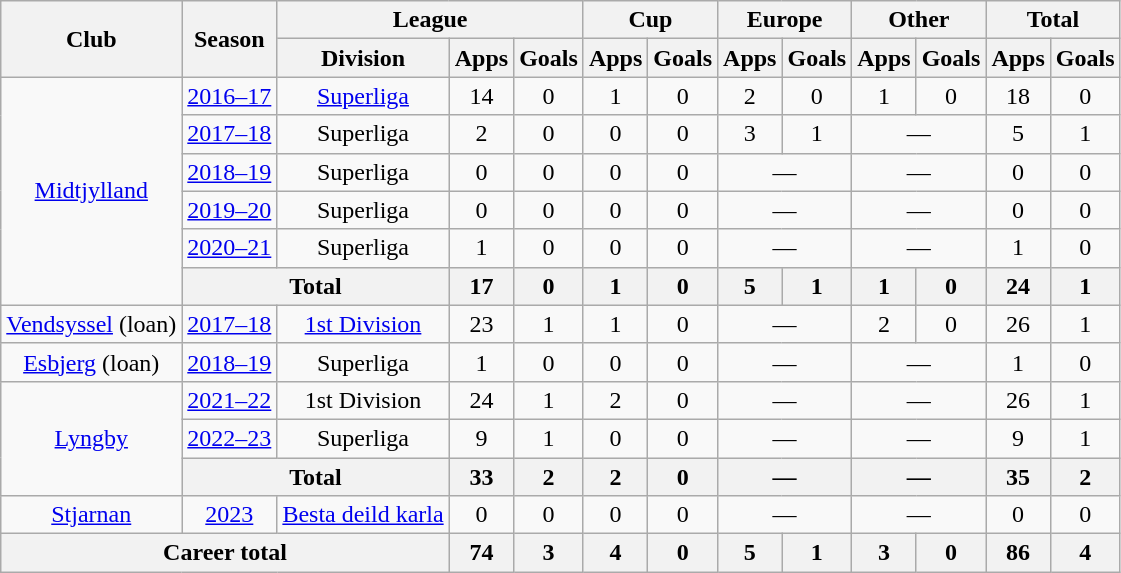<table class="wikitable" style="text-align:center">
<tr>
<th rowspan="2">Club</th>
<th rowspan="2">Season</th>
<th colspan="3">League</th>
<th colspan="2">Cup</th>
<th colspan="2">Europe</th>
<th colspan="2">Other</th>
<th colspan="2">Total</th>
</tr>
<tr>
<th>Division</th>
<th>Apps</th>
<th>Goals</th>
<th>Apps</th>
<th>Goals</th>
<th>Apps</th>
<th>Goals</th>
<th>Apps</th>
<th>Goals</th>
<th>Apps</th>
<th>Goals</th>
</tr>
<tr>
<td rowspan="6"><a href='#'>Midtjylland</a></td>
<td><a href='#'>2016–17</a></td>
<td><a href='#'>Superliga</a></td>
<td>14</td>
<td>0</td>
<td>1</td>
<td>0</td>
<td>2</td>
<td>0</td>
<td>1</td>
<td>0</td>
<td>18</td>
<td>0</td>
</tr>
<tr>
<td><a href='#'>2017–18</a></td>
<td>Superliga</td>
<td>2</td>
<td>0</td>
<td>0</td>
<td>0</td>
<td>3</td>
<td>1</td>
<td colspan="2">—</td>
<td>5</td>
<td>1</td>
</tr>
<tr>
<td><a href='#'>2018–19</a></td>
<td>Superliga</td>
<td>0</td>
<td>0</td>
<td>0</td>
<td>0</td>
<td colspan="2">—</td>
<td colspan="2">—</td>
<td>0</td>
<td>0</td>
</tr>
<tr>
<td><a href='#'>2019–20</a></td>
<td>Superliga</td>
<td>0</td>
<td>0</td>
<td>0</td>
<td>0</td>
<td colspan="2">—</td>
<td colspan="2">—</td>
<td>0</td>
<td>0</td>
</tr>
<tr>
<td><a href='#'>2020–21</a></td>
<td>Superliga</td>
<td>1</td>
<td>0</td>
<td>0</td>
<td>0</td>
<td colspan="2">—</td>
<td colspan="2">—</td>
<td>1</td>
<td>0</td>
</tr>
<tr>
<th colspan="2">Total</th>
<th>17</th>
<th>0</th>
<th>1</th>
<th>0</th>
<th>5</th>
<th>1</th>
<th>1</th>
<th>0</th>
<th>24</th>
<th>1</th>
</tr>
<tr>
<td><a href='#'>Vendsyssel</a> (loan)</td>
<td><a href='#'>2017–18</a></td>
<td><a href='#'>1st Division</a></td>
<td>23</td>
<td>1</td>
<td>1</td>
<td>0</td>
<td colspan="2">—</td>
<td>2</td>
<td>0</td>
<td>26</td>
<td>1</td>
</tr>
<tr>
<td><a href='#'>Esbjerg</a> (loan)</td>
<td><a href='#'>2018–19</a></td>
<td>Superliga</td>
<td>1</td>
<td>0</td>
<td>0</td>
<td>0</td>
<td colspan="2">—</td>
<td colspan="2">—</td>
<td>1</td>
<td>0</td>
</tr>
<tr>
<td rowspan="3"><a href='#'>Lyngby</a></td>
<td><a href='#'>2021–22</a></td>
<td>1st Division</td>
<td>24</td>
<td>1</td>
<td>2</td>
<td>0</td>
<td colspan="2">—</td>
<td colspan="2">—</td>
<td>26</td>
<td>1</td>
</tr>
<tr>
<td><a href='#'>2022–23</a></td>
<td>Superliga</td>
<td>9</td>
<td>1</td>
<td>0</td>
<td>0</td>
<td colspan="2">—</td>
<td colspan="2">—</td>
<td>9</td>
<td>1</td>
</tr>
<tr>
<th colspan="2">Total</th>
<th>33</th>
<th>2</th>
<th>2</th>
<th>0</th>
<th colspan="2">—</th>
<th colspan="2">—</th>
<th>35</th>
<th>2</th>
</tr>
<tr>
<td><a href='#'>Stjarnan</a></td>
<td><a href='#'>2023</a></td>
<td><a href='#'>Besta deild karla</a></td>
<td>0</td>
<td>0</td>
<td>0</td>
<td>0</td>
<td colspan="2">—</td>
<td colspan="2">—</td>
<td>0</td>
<td>0</td>
</tr>
<tr>
<th colspan="3">Career total</th>
<th>74</th>
<th>3</th>
<th>4</th>
<th>0</th>
<th>5</th>
<th>1</th>
<th>3</th>
<th>0</th>
<th>86</th>
<th>4</th>
</tr>
</table>
